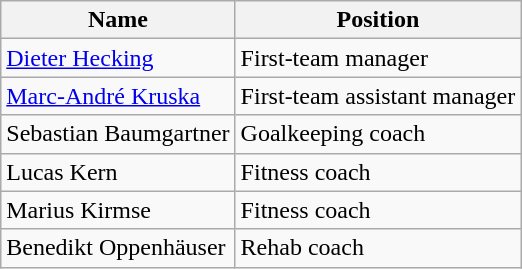<table class="wikitable">
<tr>
<th>Name</th>
<th>Position</th>
</tr>
<tr>
<td><a href='#'>Dieter Hecking</a></td>
<td>First-team manager</td>
</tr>
<tr>
<td><a href='#'>Marc-André Kruska</a></td>
<td>First-team assistant manager</td>
</tr>
<tr>
<td>Sebastian Baumgartner</td>
<td>Goalkeeping coach</td>
</tr>
<tr>
<td>Lucas Kern</td>
<td>Fitness coach</td>
</tr>
<tr>
<td>Marius Kirmse</td>
<td>Fitness coach</td>
</tr>
<tr>
<td>Benedikt Oppenhäuser</td>
<td>Rehab coach</td>
</tr>
</table>
